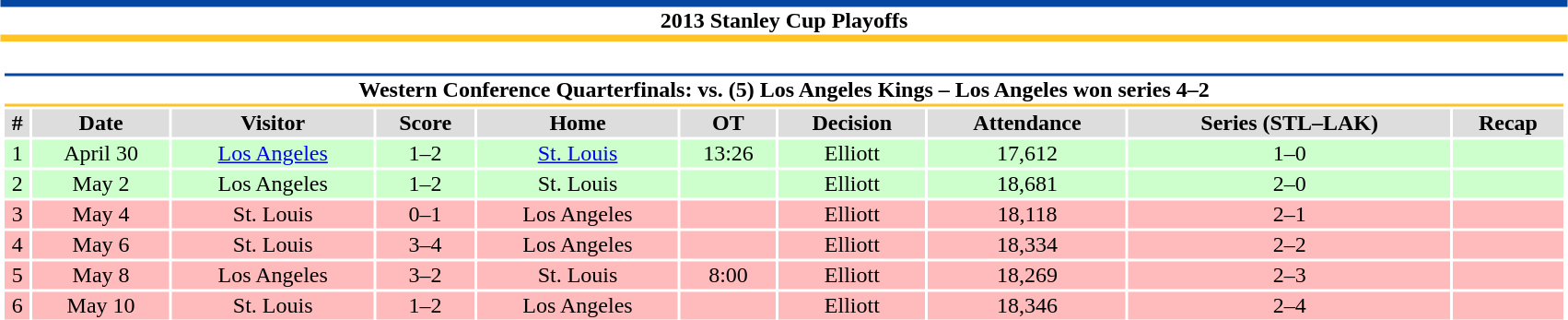<table class="toccolours" width=90% style="clear:both; margin:1.5em auto; text-align:center;">
<tr>
<th colspan=10 style="background:#FFFFFF; border-top:#0546A0 5px solid; border-bottom:#FFC325 5px solid;">2013 Stanley Cup Playoffs</th>
</tr>
<tr>
<td colspan=10><br><table class="toccolours collapsible collapsed" width=100%>
<tr>
<th colspan=10 style="background:#FFFFFF; border-top:#0546A0 2px solid; border-bottom:#FFC325 2px solid;">Western Conference Quarterfinals: vs. (5) Los Angeles Kings – Los Angeles won series 4–2</th>
</tr>
<tr align="center"  bgcolor="#dddddd">
<td><strong>#</strong></td>
<td><strong>Date</strong></td>
<td><strong>Visitor</strong></td>
<td><strong>Score</strong></td>
<td><strong>Home</strong></td>
<td><strong>OT</strong></td>
<td><strong>Decision</strong></td>
<td><strong>Attendance</strong></td>
<td><strong>Series (STL–LAK)</strong></td>
<td><strong>Recap</strong></td>
</tr>
<tr align=center bgcolor="ccffcc">
<td>1</td>
<td>April 30</td>
<td><a href='#'>Los Angeles</a></td>
<td>1–2</td>
<td><a href='#'>St. Louis</a></td>
<td>13:26</td>
<td>Elliott</td>
<td>17,612</td>
<td>1–0</td>
<td></td>
</tr>
<tr align=center bgcolor="ccffcc">
<td>2</td>
<td>May 2</td>
<td>Los Angeles</td>
<td>1–2</td>
<td>St. Louis</td>
<td></td>
<td>Elliott</td>
<td>18,681</td>
<td>2–0</td>
<td></td>
</tr>
<tr align="center" bgcolor="ffbbbb">
<td>3</td>
<td>May 4</td>
<td>St. Louis</td>
<td>0–1</td>
<td>Los Angeles</td>
<td></td>
<td>Elliott</td>
<td>18,118</td>
<td>2–1</td>
<td></td>
</tr>
<tr align="center" bgcolor="ffbbbb">
<td>4</td>
<td>May 6</td>
<td>St. Louis</td>
<td>3–4</td>
<td>Los Angeles</td>
<td></td>
<td>Elliott</td>
<td>18,334</td>
<td>2–2</td>
<td></td>
</tr>
<tr align=center bgcolor="ffbbbb">
<td>5</td>
<td>May 8</td>
<td>Los Angeles</td>
<td>3–2</td>
<td>St. Louis</td>
<td>8:00</td>
<td>Elliott</td>
<td>18,269</td>
<td>2–3</td>
<td></td>
</tr>
<tr align="center" bgcolor="ffbbbb">
<td>6</td>
<td>May 10</td>
<td>St. Louis</td>
<td>1–2</td>
<td>Los Angeles</td>
<td></td>
<td>Elliott</td>
<td>18,346</td>
<td>2–4</td>
<td></td>
</tr>
<tr>
</tr>
</table>
</td>
</tr>
</table>
